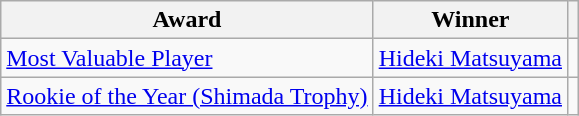<table class="wikitable">
<tr>
<th>Award</th>
<th>Winner</th>
<th></th>
</tr>
<tr>
<td><a href='#'>Most Valuable Player</a></td>
<td> <a href='#'>Hideki Matsuyama</a></td>
<td></td>
</tr>
<tr>
<td><a href='#'>Rookie of the Year (Shimada Trophy)</a></td>
<td> <a href='#'>Hideki Matsuyama</a></td>
<td></td>
</tr>
</table>
